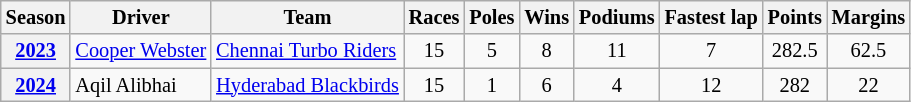<table class="wikitable" style="font-size:85%; text-align:center">
<tr>
<th>Season</th>
<th>Driver</th>
<th>Team</th>
<th>Races</th>
<th>Poles</th>
<th>Wins</th>
<th>Podiums</th>
<th>Fastest lap</th>
<th>Points</th>
<th>Margins</th>
</tr>
<tr>
<th><a href='#'>2023</a></th>
<td align="left"> <a href='#'>Cooper Webster</a></td>
<td align="left"> <a href='#'>Chennai Turbo Riders</a></td>
<td>15</td>
<td>5</td>
<td>8</td>
<td>11</td>
<td>7</td>
<td>282.5</td>
<td>62.5</td>
</tr>
<tr>
<th><a href='#'>2024</a></th>
<td align="left">  Aqil Alibhai</td>
<td align="left"> <a href='#'>Hyderabad Blackbirds</a></td>
<td>15</td>
<td>1</td>
<td>6</td>
<td>4</td>
<td>12</td>
<td>282</td>
<td>22</td>
</tr>
</table>
